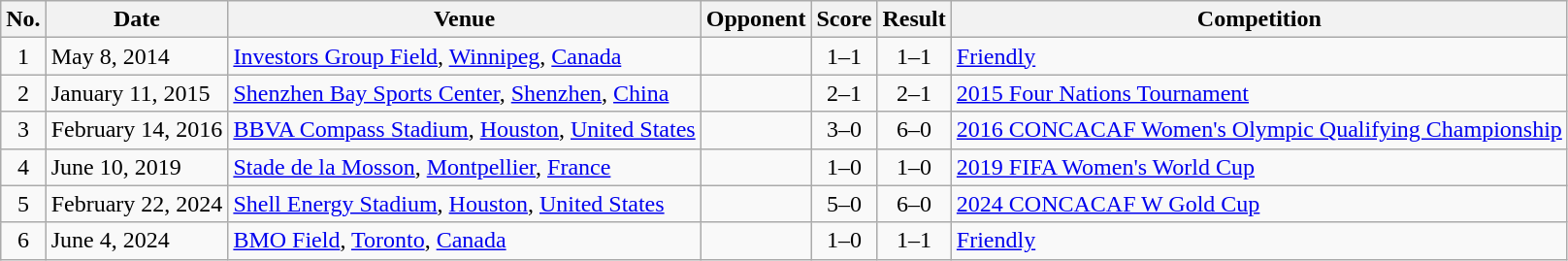<table class="wikitable sortable">
<tr>
<th scope="col">No.</th>
<th scope="col">Date</th>
<th scope="col">Venue</th>
<th scope="col">Opponent</th>
<th scope="col">Score</th>
<th scope="col">Result</th>
<th scope="col">Competition</th>
</tr>
<tr>
<td align="center">1</td>
<td>May 8, 2014</td>
<td><a href='#'>Investors Group Field</a>, <a href='#'>Winnipeg</a>, <a href='#'>Canada</a></td>
<td></td>
<td align="center">1–1</td>
<td align="center">1–1</td>
<td><a href='#'>Friendly</a></td>
</tr>
<tr>
<td align="center">2</td>
<td>January 11, 2015</td>
<td><a href='#'>Shenzhen Bay Sports Center</a>, <a href='#'>Shenzhen</a>, <a href='#'>China</a></td>
<td></td>
<td align="center">2–1</td>
<td align="center">2–1</td>
<td><a href='#'>2015 Four Nations Tournament</a></td>
</tr>
<tr>
<td align="center">3</td>
<td>February 14, 2016</td>
<td><a href='#'>BBVA Compass Stadium</a>, <a href='#'>Houston</a>, <a href='#'>United States</a></td>
<td></td>
<td align="center">3–0</td>
<td align="center">6–0</td>
<td><a href='#'>2016 CONCACAF Women's Olympic Qualifying Championship</a></td>
</tr>
<tr>
<td align="center">4</td>
<td>June 10, 2019</td>
<td><a href='#'>Stade de la Mosson</a>, <a href='#'>Montpellier</a>, <a href='#'>France</a></td>
<td></td>
<td align="center">1–0</td>
<td align="center">1–0</td>
<td><a href='#'>2019 FIFA Women's World Cup</a></td>
</tr>
<tr>
<td align="center">5</td>
<td>February 22, 2024</td>
<td><a href='#'>Shell Energy Stadium</a>, <a href='#'>Houston</a>, <a href='#'>United States</a></td>
<td></td>
<td align="center">5–0</td>
<td align="center">6–0</td>
<td><a href='#'>2024 CONCACAF W Gold Cup</a></td>
</tr>
<tr>
<td align="center">6</td>
<td>June 4, 2024</td>
<td><a href='#'>BMO Field</a>, <a href='#'>Toronto</a>, <a href='#'>Canada</a></td>
<td></td>
<td align="center">1–0</td>
<td align="center">1–1</td>
<td><a href='#'>Friendly</a></td>
</tr>
</table>
